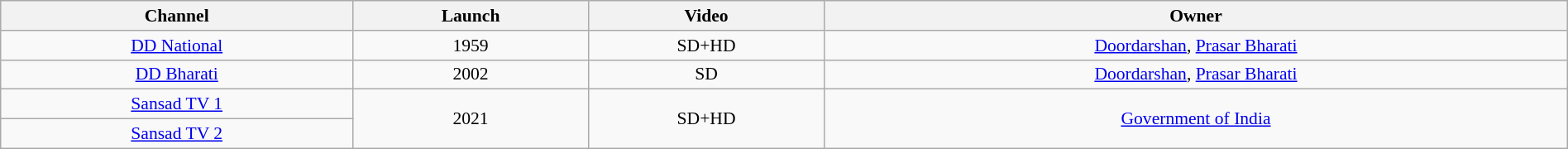<table class="wikitable sortable" style="border-collapse:collapse; font-size: 90%; text-align:center" width="100%">
<tr>
<th>Channel</th>
<th>Launch</th>
<th>Video</th>
<th>Owner</th>
</tr>
<tr>
<td><a href='#'>DD National</a></td>
<td>1959</td>
<td>SD+HD</td>
<td><a href='#'>Doordarshan</a>, <a href='#'>Prasar Bharati</a></td>
</tr>
<tr>
<td><a href='#'>DD Bharati</a></td>
<td>2002</td>
<td>SD</td>
<td><a href='#'>Doordarshan</a>, <a href='#'>Prasar Bharati</a></td>
</tr>
<tr>
<td><a href='#'>Sansad TV 1</a></td>
<td rowspan="2">2021</td>
<td rowspan="2">SD+HD</td>
<td rowspan="2"><a href='#'>Government of India</a></td>
</tr>
<tr>
<td><a href='#'>Sansad TV 2</a></td>
</tr>
</table>
